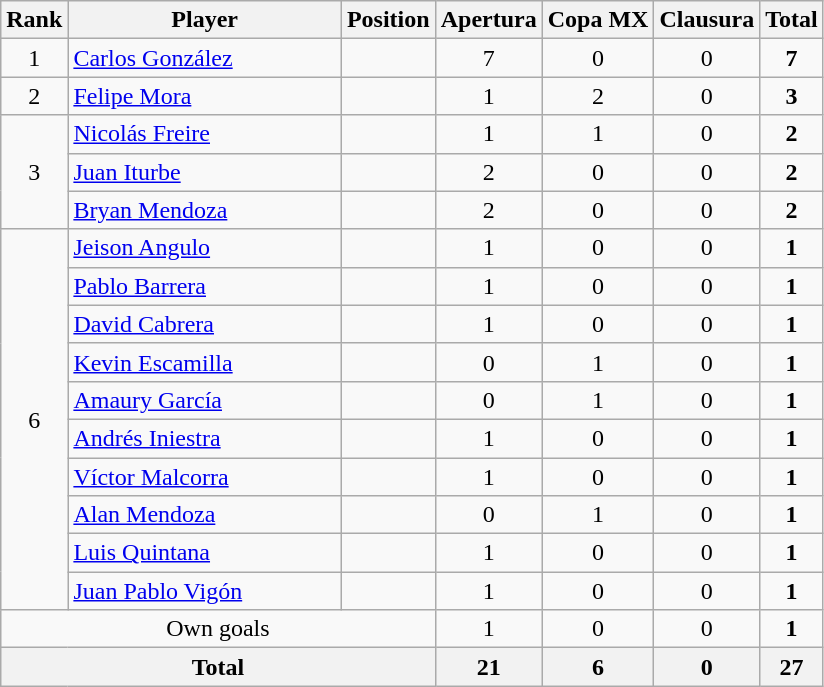<table class="wikitable">
<tr>
<th>Rank</th>
<th style="width:175px;">Player</th>
<th>Position</th>
<th>Apertura</th>
<th>Copa MX</th>
<th>Clausura</th>
<th>Total</th>
</tr>
<tr>
<td align=center>1</td>
<td> <a href='#'>Carlos González</a></td>
<td align=center></td>
<td align=center>7</td>
<td align=center>0</td>
<td align=center>0</td>
<td align=center><strong>7</strong></td>
</tr>
<tr>
<td align=center>2</td>
<td> <a href='#'>Felipe Mora</a></td>
<td align=center></td>
<td align=center>1</td>
<td align=center>2</td>
<td align=center>0</td>
<td align=center><strong>3</strong></td>
</tr>
<tr>
<td align=center rowspan=3>3</td>
<td> <a href='#'>Nicolás Freire</a></td>
<td align=center></td>
<td align=center>1</td>
<td align=center>1</td>
<td align=center>0</td>
<td align=center><strong>2</strong></td>
</tr>
<tr>
<td> <a href='#'>Juan Iturbe</a></td>
<td align=center></td>
<td align=center>2</td>
<td align=center>0</td>
<td align=center>0</td>
<td align=center><strong>2</strong></td>
</tr>
<tr>
<td> <a href='#'>Bryan Mendoza</a></td>
<td align=center></td>
<td align=center>2</td>
<td align=center>0</td>
<td align=center>0</td>
<td align=center><strong>2</strong></td>
</tr>
<tr>
<td align=center rowspan=10>6</td>
<td> <a href='#'>Jeison Angulo</a></td>
<td align=center></td>
<td align=center>1</td>
<td align=center>0</td>
<td align=center>0</td>
<td align=center><strong>1</strong></td>
</tr>
<tr>
<td> <a href='#'>Pablo Barrera</a></td>
<td align=center></td>
<td align=center>1</td>
<td align=center>0</td>
<td align=center>0</td>
<td align=center><strong>1</strong></td>
</tr>
<tr>
<td> <a href='#'>David Cabrera</a></td>
<td align=center></td>
<td align=center>1</td>
<td align=center>0</td>
<td align=center>0</td>
<td align=center><strong>1</strong></td>
</tr>
<tr>
<td> <a href='#'>Kevin Escamilla</a></td>
<td align=center></td>
<td align=center>0</td>
<td align=center>1</td>
<td align=center>0</td>
<td align=center><strong>1</strong></td>
</tr>
<tr>
<td> <a href='#'>Amaury García</a></td>
<td align=center></td>
<td align=center>0</td>
<td align=center>1</td>
<td align=center>0</td>
<td align=center><strong>1</strong></td>
</tr>
<tr>
<td> <a href='#'>Andrés Iniestra</a></td>
<td align=center></td>
<td align=center>1</td>
<td align=center>0</td>
<td align=center>0</td>
<td align=center><strong>1</strong></td>
</tr>
<tr>
<td> <a href='#'>Víctor Malcorra</a></td>
<td align=center></td>
<td align=center>1</td>
<td align=center>0</td>
<td align=center>0</td>
<td align=center><strong>1</strong></td>
</tr>
<tr>
<td> <a href='#'>Alan Mendoza</a></td>
<td align=center></td>
<td align=center>0</td>
<td align=center>1</td>
<td align=center>0</td>
<td align=center><strong>1</strong></td>
</tr>
<tr>
<td> <a href='#'>Luis Quintana</a></td>
<td align=center></td>
<td align=center>1</td>
<td align=center>0</td>
<td align=center>0</td>
<td align=center><strong>1</strong></td>
</tr>
<tr>
<td> <a href='#'>Juan Pablo Vigón</a></td>
<td align=center></td>
<td align=center>1</td>
<td align=center>0</td>
<td align=center>0</td>
<td align=center><strong>1</strong></td>
</tr>
<tr>
<td colspan=3 align=center>Own goals</td>
<td align=center>1</td>
<td align=center>0</td>
<td align=center>0</td>
<td align=center><strong>1</strong></td>
</tr>
<tr>
<th align=center colspan=3>Total</th>
<th align=center>21</th>
<th align=center>6</th>
<th align=center>0</th>
<th align=center>27</th>
</tr>
</table>
